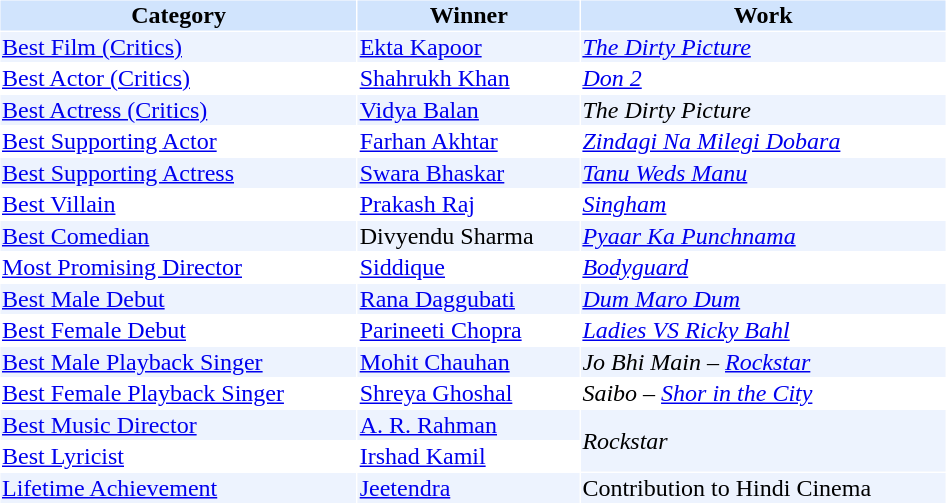<table cellspacing="1" cellpadding="1" border="0" width="50%">
<tr bgcolor="#d1e4fd">
<th>Category</th>
<th>Winner</th>
<th>Work</th>
</tr>
<tr bgcolor=#edf3fe>
<td><a href='#'>Best Film (Critics)</a></td>
<td><a href='#'>Ekta Kapoor</a></td>
<td><em><a href='#'>The Dirty Picture</a></em></td>
</tr>
<tr>
<td><a href='#'>Best Actor (Critics)</a></td>
<td><a href='#'>Shahrukh Khan</a></td>
<td><em><a href='#'>Don 2</a></em></td>
</tr>
<tr bgcolor=#edf3fe>
<td><a href='#'>Best Actress (Critics)</a></td>
<td><a href='#'>Vidya Balan</a></td>
<td><em>The Dirty Picture</em></td>
</tr>
<tr>
<td><a href='#'>Best Supporting Actor</a></td>
<td><a href='#'>Farhan Akhtar</a></td>
<td><em><a href='#'>Zindagi Na Milegi Dobara</a></em></td>
</tr>
<tr bgcolor=#edf3fe>
<td><a href='#'>Best Supporting Actress</a></td>
<td><a href='#'>Swara Bhaskar</a></td>
<td><em><a href='#'>Tanu Weds Manu</a></em></td>
</tr>
<tr>
<td><a href='#'>Best Villain</a></td>
<td><a href='#'>Prakash Raj</a></td>
<td><a href='#'><em>Singham</em></a></td>
</tr>
<tr bgcolor=#edf3fe>
<td><a href='#'>Best Comedian</a></td>
<td>Divyendu Sharma</td>
<td><em><a href='#'>Pyaar Ka Punchnama</a></em></td>
</tr>
<tr>
<td><a href='#'>Most Promising Director</a></td>
<td><a href='#'>Siddique</a></td>
<td><a href='#'><em>Bodyguard</em></a></td>
</tr>
<tr bgcolor=#edf3fe>
<td><a href='#'>Best Male Debut</a></td>
<td><a href='#'>Rana Daggubati</a></td>
<td><a href='#'><em>Dum Maro Dum</em></a></td>
</tr>
<tr>
<td><a href='#'>Best Female Debut</a></td>
<td><a href='#'>Parineeti Chopra</a></td>
<td><em><a href='#'>Ladies VS Ricky Bahl</a></em></td>
</tr>
<tr bgcolor=#edf3fe>
<td><a href='#'>Best Male Playback Singer</a></td>
<td><a href='#'>Mohit Chauhan</a></td>
<td><em>Jo Bhi Main – <a href='#'>Rockstar</a></em></td>
</tr>
<tr>
<td><a href='#'>Best Female Playback Singer</a></td>
<td><a href='#'>Shreya Ghoshal</a></td>
<td><em>Saibo – <a href='#'>Shor in the City</a></em></td>
</tr>
<tr bgcolor=#edf3fe>
<td><a href='#'>Best Music Director</a></td>
<td><a href='#'>A. R. Rahman</a></td>
<td rowspan="2"><em>Rockstar</em></td>
</tr>
<tr>
<td><a href='#'>Best Lyricist</a></td>
<td><a href='#'>Irshad Kamil</a></td>
</tr>
<tr bgcolor=#edf3fe>
<td><a href='#'>Lifetime Achievement</a></td>
<td><a href='#'>Jeetendra</a></td>
<td>Contribution to Hindi Cinema</td>
</tr>
</table>
